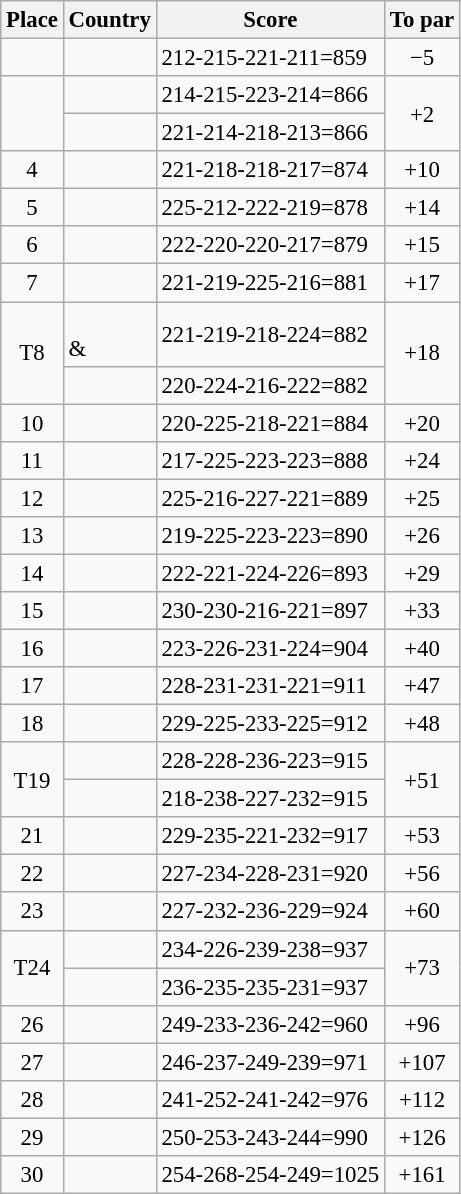<table class="wikitable" style="font-size:95%;">
<tr>
<th>Place</th>
<th>Country</th>
<th>Score</th>
<th>To par</th>
</tr>
<tr>
<td align=center></td>
<td></td>
<td>212-215-221-211=859</td>
<td align=center>−5</td>
</tr>
<tr>
<td align=center rowspan=2></td>
<td></td>
<td>214-215-223-214=866</td>
<td align=center rowspan=2>+2</td>
</tr>
<tr>
<td></td>
<td>221-214-218-213=866</td>
</tr>
<tr>
<td align=center>4</td>
<td></td>
<td>221-218-218-217=874</td>
<td align=center>+10</td>
</tr>
<tr>
<td align=center>5</td>
<td></td>
<td>225-212-222-219=878</td>
<td align=center>+14</td>
</tr>
<tr>
<td align=center>6</td>
<td></td>
<td>222-220-220-217=879</td>
<td align=center>+15</td>
</tr>
<tr>
<td align=center>7</td>
<td></td>
<td>221-219-225-216=881</td>
<td align=center>+17</td>
</tr>
<tr>
<td align=center rowspan=2>T8</td>
<td><br>& </td>
<td>221-219-218-224=882</td>
<td align=center rowspan=2>+18</td>
</tr>
<tr>
<td></td>
<td>220-224-216-222=882</td>
</tr>
<tr>
<td align=center>10</td>
<td></td>
<td>220-225-218-221=884</td>
<td align=center>+20</td>
</tr>
<tr>
<td align=center>11</td>
<td></td>
<td>217-225-223-223=888</td>
<td align=center>+24</td>
</tr>
<tr>
<td align=center>12</td>
<td></td>
<td>225-216-227-221=889</td>
<td align=center>+25</td>
</tr>
<tr>
<td align=center>13</td>
<td></td>
<td>219-225-223-223=890</td>
<td align=center>+26</td>
</tr>
<tr>
<td align=center>14</td>
<td></td>
<td>222-221-224-226=893</td>
<td align=center>+29</td>
</tr>
<tr>
<td align=center>15</td>
<td></td>
<td>230-230-216-221=897</td>
<td align=center>+33</td>
</tr>
<tr>
<td align=center>16</td>
<td></td>
<td>223-226-231-224=904</td>
<td align=center>+40</td>
</tr>
<tr>
<td align=center>17</td>
<td></td>
<td>228-231-231-221=911</td>
<td align=center>+47</td>
</tr>
<tr>
<td align=center>18</td>
<td></td>
<td>229-225-233-225=912</td>
<td align=center>+48</td>
</tr>
<tr>
<td align=center rowspan=2>T19</td>
<td></td>
<td>228-228-236-223=915</td>
<td align=center rowspan=2>+51</td>
</tr>
<tr>
<td></td>
<td>218-238-227-232=915</td>
</tr>
<tr>
<td align=center>21</td>
<td></td>
<td>229-235-221-232=917</td>
<td align=center>+53</td>
</tr>
<tr>
<td align=center>22</td>
<td></td>
<td>227-234-228-231=920</td>
<td align=center>+56</td>
</tr>
<tr>
<td align=center>23</td>
<td></td>
<td>227-232-236-229=924</td>
<td align=center>+60</td>
</tr>
<tr>
<td align=center rowspan=2>T24</td>
<td></td>
<td>234-226-239-238=937</td>
<td align=center rowspan=2>+73</td>
</tr>
<tr>
<td></td>
<td>236-235-235-231=937</td>
</tr>
<tr>
<td align=center>26</td>
<td></td>
<td>249-233-236-242=960</td>
<td align=center>+96</td>
</tr>
<tr>
<td align=center>27</td>
<td></td>
<td>246-237-249-239=971</td>
<td align=center>+107</td>
</tr>
<tr>
<td align=center>28</td>
<td></td>
<td>241-252-241-242=976</td>
<td align=center>+112</td>
</tr>
<tr>
<td align=center>29</td>
<td></td>
<td>250-253-243-244=990</td>
<td align=center>+126</td>
</tr>
<tr>
<td align=center>30</td>
<td></td>
<td>254-268-254-249=1025</td>
<td align=center>+161</td>
</tr>
</table>
